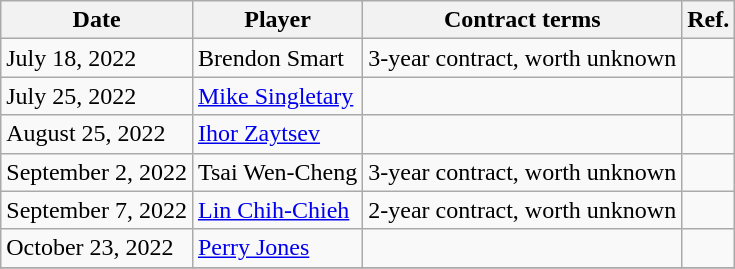<table class="wikitable">
<tr>
<th>Date</th>
<th>Player</th>
<th>Contract terms</th>
<th>Ref.</th>
</tr>
<tr>
<td>July 18, 2022</td>
<td>Brendon Smart</td>
<td>3-year contract, worth unknown</td>
<td></td>
</tr>
<tr>
<td>July 25, 2022</td>
<td><a href='#'>Mike Singletary</a></td>
<td></td>
<td></td>
</tr>
<tr>
<td>August 25, 2022</td>
<td><a href='#'>Ihor Zaytsev</a></td>
<td></td>
<td></td>
</tr>
<tr>
<td>September 2, 2022</td>
<td>Tsai Wen-Cheng</td>
<td>3-year contract, worth unknown</td>
<td></td>
</tr>
<tr>
<td>September 7, 2022</td>
<td><a href='#'>Lin Chih-Chieh</a></td>
<td>2-year contract, worth unknown</td>
<td></td>
</tr>
<tr>
<td>October 23, 2022</td>
<td><a href='#'>Perry Jones</a></td>
<td></td>
<td></td>
</tr>
<tr>
</tr>
</table>
